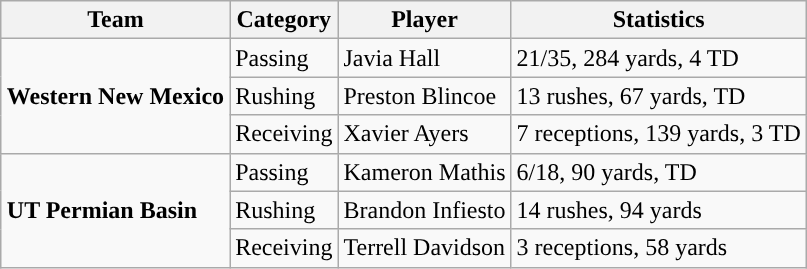<table class="wikitable" style="float: right;">
<tr>
<th>Team</th>
<th>Category</th>
<th>Player</th>
<th>Statistics</th>
</tr>
<tr>
<td rowspan=3><strong>Western New Mexico</strong></td>
<td>Passing</td>
<td>Javia Hall</td>
<td>21/35, 284 yards, 4 TD</td>
</tr>
<tr>
<td>Rushing</td>
<td>Preston Blincoe</td>
<td>13 rushes, 67 yards, TD</td>
</tr>
<tr>
<td>Receiving</td>
<td>Xavier Ayers</td>
<td>7 receptions, 139 yards, 3 TD</td>
</tr>
<tr>
<td rowspan=3><strong>UT Permian Basin</strong></td>
<td>Passing</td>
<td>Kameron Mathis</td>
<td>6/18, 90 yards, TD</td>
</tr>
<tr>
<td>Rushing</td>
<td>Brandon Infiesto</td>
<td>14 rushes, 94 yards</td>
</tr>
<tr>
<td>Receiving</td>
<td>Terrell Davidson</td>
<td>3 receptions, 58 yards</td>
</tr>
</table>
